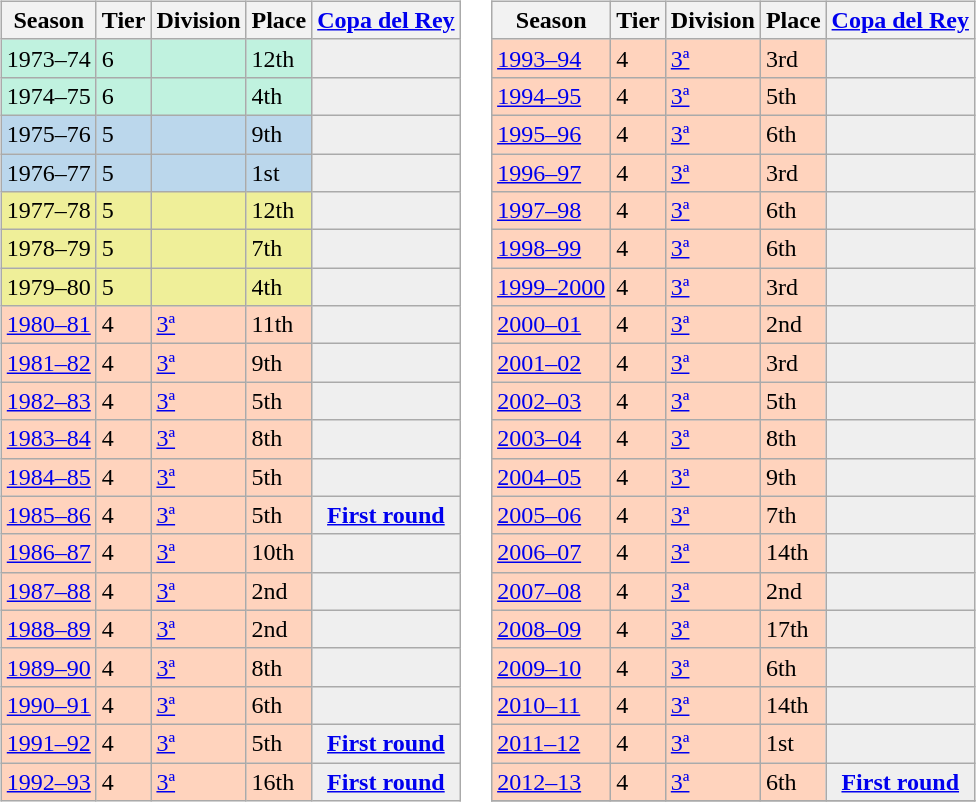<table>
<tr>
<td valign="top" width=0%><br><table class="wikitable">
<tr style="background:#f0f6fa;">
<th>Season</th>
<th>Tier</th>
<th>Division</th>
<th>Place</th>
<th><a href='#'>Copa del Rey</a></th>
</tr>
<tr>
<td style="background:#C0F2DF;">1973–74</td>
<td style="background:#C0F2DF;">6</td>
<td style="background:#C0F2DF;"></td>
<td style="background:#C0F2DF;">12th</td>
<th style="background:#efefef;"></th>
</tr>
<tr>
<td style="background:#C0F2DF;">1974–75</td>
<td style="background:#C0F2DF;">6</td>
<td style="background:#C0F2DF;"></td>
<td style="background:#C0F2DF;">4th</td>
<th style="background:#efefef;"></th>
</tr>
<tr>
<td style="background:#BBD7EC;">1975–76</td>
<td style="background:#BBD7EC;">5</td>
<td style="background:#BBD7EC;"></td>
<td style="background:#BBD7EC;">9th</td>
<th style="background:#efefef;"></th>
</tr>
<tr>
<td style="background:#BBD7EC;">1976–77</td>
<td style="background:#BBD7EC;">5</td>
<td style="background:#BBD7EC;"></td>
<td style="background:#BBD7EC;">1st</td>
<th style="background:#efefef;"></th>
</tr>
<tr>
<td style="background:#EFEF99;">1977–78</td>
<td style="background:#EFEF99;">5</td>
<td style="background:#EFEF99;"></td>
<td style="background:#EFEF99;">12th</td>
<th style="background:#efefef;"></th>
</tr>
<tr>
<td style="background:#EFEF99;">1978–79</td>
<td style="background:#EFEF99;">5</td>
<td style="background:#EFEF99;"></td>
<td style="background:#EFEF99;">7th</td>
<th style="background:#efefef;"></th>
</tr>
<tr>
<td style="background:#EFEF99;">1979–80</td>
<td style="background:#EFEF99;">5</td>
<td style="background:#EFEF99;"></td>
<td style="background:#EFEF99;">4th</td>
<th style="background:#efefef;"></th>
</tr>
<tr>
<td style="background:#FFD3BD;"><a href='#'>1980–81</a></td>
<td style="background:#FFD3BD;">4</td>
<td style="background:#FFD3BD;"><a href='#'>3ª</a></td>
<td style="background:#FFD3BD;">11th</td>
<th style="background:#efefef;"></th>
</tr>
<tr>
<td style="background:#FFD3BD;"><a href='#'>1981–82</a></td>
<td style="background:#FFD3BD;">4</td>
<td style="background:#FFD3BD;"><a href='#'>3ª</a></td>
<td style="background:#FFD3BD;">9th</td>
<th style="background:#efefef;"></th>
</tr>
<tr>
<td style="background:#FFD3BD;"><a href='#'>1982–83</a></td>
<td style="background:#FFD3BD;">4</td>
<td style="background:#FFD3BD;"><a href='#'>3ª</a></td>
<td style="background:#FFD3BD;">5th</td>
<th style="background:#efefef;"></th>
</tr>
<tr>
<td style="background:#FFD3BD;"><a href='#'>1983–84</a></td>
<td style="background:#FFD3BD;">4</td>
<td style="background:#FFD3BD;"><a href='#'>3ª</a></td>
<td style="background:#FFD3BD;">8th</td>
<th style="background:#efefef;"></th>
</tr>
<tr>
<td style="background:#FFD3BD;"><a href='#'>1984–85</a></td>
<td style="background:#FFD3BD;">4</td>
<td style="background:#FFD3BD;"><a href='#'>3ª</a></td>
<td style="background:#FFD3BD;">5th</td>
<th style="background:#efefef;"></th>
</tr>
<tr>
<td style="background:#FFD3BD;"><a href='#'>1985–86</a></td>
<td style="background:#FFD3BD;">4</td>
<td style="background:#FFD3BD;"><a href='#'>3ª</a></td>
<td style="background:#FFD3BD;">5th</td>
<th style="background:#efefef;"><a href='#'>First round</a></th>
</tr>
<tr>
<td style="background:#FFD3BD;"><a href='#'>1986–87</a></td>
<td style="background:#FFD3BD;">4</td>
<td style="background:#FFD3BD;"><a href='#'>3ª</a></td>
<td style="background:#FFD3BD;">10th</td>
<th style="background:#efefef;"></th>
</tr>
<tr>
<td style="background:#FFD3BD;"><a href='#'>1987–88</a></td>
<td style="background:#FFD3BD;">4</td>
<td style="background:#FFD3BD;"><a href='#'>3ª</a></td>
<td style="background:#FFD3BD;">2nd</td>
<th style="background:#efefef;"></th>
</tr>
<tr>
<td style="background:#FFD3BD;"><a href='#'>1988–89</a></td>
<td style="background:#FFD3BD;">4</td>
<td style="background:#FFD3BD;"><a href='#'>3ª</a></td>
<td style="background:#FFD3BD;">2nd</td>
<th style="background:#efefef;"></th>
</tr>
<tr>
<td style="background:#FFD3BD;"><a href='#'>1989–90</a></td>
<td style="background:#FFD3BD;">4</td>
<td style="background:#FFD3BD;"><a href='#'>3ª</a></td>
<td style="background:#FFD3BD;">8th</td>
<th style="background:#efefef;"></th>
</tr>
<tr>
<td style="background:#FFD3BD;"><a href='#'>1990–91</a></td>
<td style="background:#FFD3BD;">4</td>
<td style="background:#FFD3BD;"><a href='#'>3ª</a></td>
<td style="background:#FFD3BD;">6th</td>
<th style="background:#efefef;"></th>
</tr>
<tr>
<td style="background:#FFD3BD;"><a href='#'>1991–92</a></td>
<td style="background:#FFD3BD;">4</td>
<td style="background:#FFD3BD;"><a href='#'>3ª</a></td>
<td style="background:#FFD3BD;">5th</td>
<th style="background:#efefef;"><a href='#'>First round</a></th>
</tr>
<tr>
<td style="background:#FFD3BD;"><a href='#'>1992–93</a></td>
<td style="background:#FFD3BD;">4</td>
<td style="background:#FFD3BD;"><a href='#'>3ª</a></td>
<td style="background:#FFD3BD;">16th</td>
<th style="background:#efefef;"><a href='#'>First round</a></th>
</tr>
</table>
</td>
<td valign=top width=0%><br><table class="wikitable">
<tr style="background:#f0f6fa;">
<th>Season</th>
<th>Tier</th>
<th>Division</th>
<th>Place</th>
<th><a href='#'>Copa del Rey</a></th>
</tr>
<tr>
<td style="background:#FFD3BD;"><a href='#'>1993–94</a></td>
<td style="background:#FFD3BD;">4</td>
<td style="background:#FFD3BD;"><a href='#'>3ª</a></td>
<td style="background:#FFD3BD;">3rd</td>
<th style="background:#efefef;"></th>
</tr>
<tr>
<td style="background:#FFD3BD;"><a href='#'>1994–95</a></td>
<td style="background:#FFD3BD;">4</td>
<td style="background:#FFD3BD;"><a href='#'>3ª</a></td>
<td style="background:#FFD3BD;">5th</td>
<th style="background:#efefef;"></th>
</tr>
<tr>
<td style="background:#FFD3BD;"><a href='#'>1995–96</a></td>
<td style="background:#FFD3BD;">4</td>
<td style="background:#FFD3BD;"><a href='#'>3ª</a></td>
<td style="background:#FFD3BD;">6th</td>
<th style="background:#efefef;"></th>
</tr>
<tr>
<td style="background:#FFD3BD;"><a href='#'>1996–97</a></td>
<td style="background:#FFD3BD;">4</td>
<td style="background:#FFD3BD;"><a href='#'>3ª</a></td>
<td style="background:#FFD3BD;">3rd</td>
<th style="background:#efefef;"></th>
</tr>
<tr>
<td style="background:#FFD3BD;"><a href='#'>1997–98</a></td>
<td style="background:#FFD3BD;">4</td>
<td style="background:#FFD3BD;"><a href='#'>3ª</a></td>
<td style="background:#FFD3BD;">6th</td>
<th style="background:#efefef;"></th>
</tr>
<tr>
<td style="background:#FFD3BD;"><a href='#'>1998–99</a></td>
<td style="background:#FFD3BD;">4</td>
<td style="background:#FFD3BD;"><a href='#'>3ª</a></td>
<td style="background:#FFD3BD;">6th</td>
<th style="background:#efefef;"></th>
</tr>
<tr>
<td style="background:#FFD3BD;"><a href='#'>1999–2000</a></td>
<td style="background:#FFD3BD;">4</td>
<td style="background:#FFD3BD;"><a href='#'>3ª</a></td>
<td style="background:#FFD3BD;">3rd</td>
<th style="background:#efefef;"></th>
</tr>
<tr>
<td style="background:#FFD3BD;"><a href='#'>2000–01</a></td>
<td style="background:#FFD3BD;">4</td>
<td style="background:#FFD3BD;"><a href='#'>3ª</a></td>
<td style="background:#FFD3BD;">2nd</td>
<th style="background:#efefef;"></th>
</tr>
<tr>
<td style="background:#FFD3BD;"><a href='#'>2001–02</a></td>
<td style="background:#FFD3BD;">4</td>
<td style="background:#FFD3BD;"><a href='#'>3ª</a></td>
<td style="background:#FFD3BD;">3rd</td>
<th style="background:#efefef;"></th>
</tr>
<tr>
<td style="background:#FFD3BD;"><a href='#'>2002–03</a></td>
<td style="background:#FFD3BD;">4</td>
<td style="background:#FFD3BD;"><a href='#'>3ª</a></td>
<td style="background:#FFD3BD;">5th</td>
<th style="background:#efefef;"></th>
</tr>
<tr>
<td style="background:#FFD3BD;"><a href='#'>2003–04</a></td>
<td style="background:#FFD3BD;">4</td>
<td style="background:#FFD3BD;"><a href='#'>3ª</a></td>
<td style="background:#FFD3BD;">8th</td>
<th style="background:#efefef;"></th>
</tr>
<tr>
<td style="background:#FFD3BD;"><a href='#'>2004–05</a></td>
<td style="background:#FFD3BD;">4</td>
<td style="background:#FFD3BD;"><a href='#'>3ª</a></td>
<td style="background:#FFD3BD;">9th</td>
<th style="background:#efefef;"></th>
</tr>
<tr>
<td style="background:#FFD3BD;"><a href='#'>2005–06</a></td>
<td style="background:#FFD3BD;">4</td>
<td style="background:#FFD3BD;"><a href='#'>3ª</a></td>
<td style="background:#FFD3BD;">7th</td>
<th style="background:#efefef;"></th>
</tr>
<tr>
<td style="background:#FFD3BD;"><a href='#'>2006–07</a></td>
<td style="background:#FFD3BD;">4</td>
<td style="background:#FFD3BD;"><a href='#'>3ª</a></td>
<td style="background:#FFD3BD;">14th</td>
<th style="background:#efefef;"></th>
</tr>
<tr>
<td style="background:#FFD3BD;"><a href='#'>2007–08</a></td>
<td style="background:#FFD3BD;">4</td>
<td style="background:#FFD3BD;"><a href='#'>3ª</a></td>
<td style="background:#FFD3BD;">2nd</td>
<th style="background:#efefef;"></th>
</tr>
<tr>
<td style="background:#FFD3BD;"><a href='#'>2008–09</a></td>
<td style="background:#FFD3BD;">4</td>
<td style="background:#FFD3BD;"><a href='#'>3ª</a></td>
<td style="background:#FFD3BD;">17th</td>
<th style="background:#efefef;"></th>
</tr>
<tr>
<td style="background:#FFD3BD;"><a href='#'>2009–10</a></td>
<td style="background:#FFD3BD;">4</td>
<td style="background:#FFD3BD;"><a href='#'>3ª</a></td>
<td style="background:#FFD3BD;">6th</td>
<th style="background:#efefef;"></th>
</tr>
<tr>
<td style="background:#FFD3BD;"><a href='#'>2010–11</a></td>
<td style="background:#FFD3BD;">4</td>
<td style="background:#FFD3BD;"><a href='#'>3ª</a></td>
<td style="background:#FFD3BD;">14th</td>
<th style="background:#efefef;"></th>
</tr>
<tr>
<td style="background:#FFD3BD;"><a href='#'>2011–12</a></td>
<td style="background:#FFD3BD;">4</td>
<td style="background:#FFD3BD;"><a href='#'>3ª</a></td>
<td style="background:#FFD3BD;">1st</td>
<th style="background:#efefef;"></th>
</tr>
<tr>
<td style="background:#FFD3BD;"><a href='#'>2012–13</a></td>
<td style="background:#FFD3BD;">4</td>
<td style="background:#FFD3BD;"><a href='#'>3ª</a></td>
<td style="background:#FFD3BD;">6th</td>
<th style="background:#efefef;"><a href='#'>First round</a></th>
</tr>
<tr>
</tr>
</table>
</td>
</tr>
</table>
